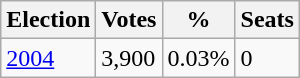<table class=wikitable>
<tr>
<th>Election</th>
<th>Votes</th>
<th>%</th>
<th>Seats</th>
</tr>
<tr>
<td><a href='#'>2004</a></td>
<td>3,900</td>
<td>0.03%</td>
<td>0</td>
</tr>
</table>
